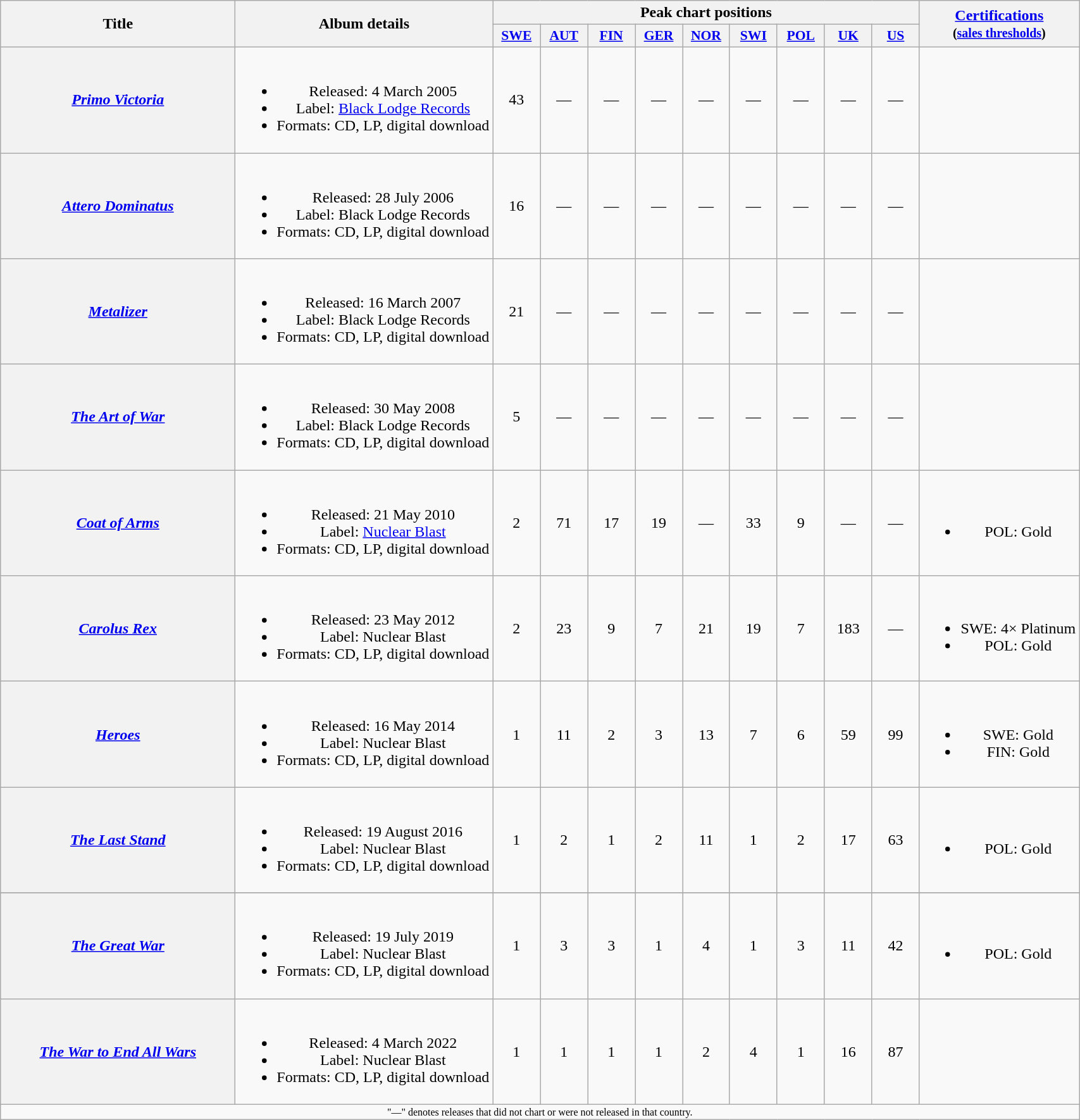<table class="wikitable plainrowheaders" style="text-align:center;">
<tr>
<th scope="col" rowspan="2" style="width:15em;">Title</th>
<th scope="col" rowspan="2">Album details</th>
<th scope="col" colspan="9">Peak chart positions</th>
<th scope="col" rowspan="2"><a href='#'>Certifications</a><br><small>(<a href='#'>sales thresholds</a>)</small></th>
</tr>
<tr>
<th scope="col" style="width:3em;font-size:90%;"><a href='#'>SWE</a><br></th>
<th scope="col" style="width:3em;font-size:90%;"><a href='#'>AUT</a><br></th>
<th scope="col" style="width:3em;font-size:90%;"><a href='#'>FIN</a><br></th>
<th scope="col" style="width:3em;font-size:90%;"><a href='#'>GER</a><br></th>
<th scope="col" style="width:3em;font-size:90%;"><a href='#'>NOR</a><br></th>
<th scope="col" style="width:3em;font-size:90%;"><a href='#'>SWI</a><br></th>
<th scope="col" style="width:3em;font-size:90%;"><a href='#'>POL</a><br></th>
<th scope="col" style="width:3em;font-size:90%;"><a href='#'>UK</a><br></th>
<th scope="col" style="width:3em;font-size:90%;"><a href='#'>US</a><br></th>
</tr>
<tr>
<th scope="row"><em><a href='#'>Primo Victoria</a></em></th>
<td><br><ul><li>Released: 4 March 2005</li><li>Label: <a href='#'>Black Lodge Records</a></li><li>Formats: CD, LP, digital download</li></ul></td>
<td>43</td>
<td>—</td>
<td>—</td>
<td>—</td>
<td>—</td>
<td>—</td>
<td>—</td>
<td>—</td>
<td>—</td>
<td></td>
</tr>
<tr>
<th scope="row"><em><a href='#'>Attero Dominatus</a></em></th>
<td><br><ul><li>Released: 28 July 2006</li><li>Label: Black Lodge Records</li><li>Formats: CD, LP, digital download</li></ul></td>
<td>16</td>
<td>—</td>
<td>—</td>
<td>—</td>
<td>—</td>
<td>—</td>
<td>—</td>
<td>—</td>
<td>—</td>
<td></td>
</tr>
<tr>
<th scope="row"><em><a href='#'>Metalizer</a></em></th>
<td><br><ul><li>Released: 16 March 2007</li><li>Label: Black Lodge Records</li><li>Formats: CD, LP, digital download</li></ul></td>
<td>21</td>
<td>—</td>
<td>—</td>
<td>—</td>
<td>—</td>
<td>—</td>
<td>—</td>
<td>—</td>
<td>—</td>
<td></td>
</tr>
<tr>
<th scope="row"><em><a href='#'>The Art of War</a></em></th>
<td><br><ul><li>Released: 30 May 2008</li><li>Label: Black Lodge Records</li><li>Formats: CD, LP, digital download</li></ul></td>
<td>5</td>
<td>—</td>
<td>—</td>
<td>—</td>
<td>—</td>
<td>—</td>
<td>—</td>
<td>—</td>
<td>—</td>
<td></td>
</tr>
<tr>
<th scope="row"><em><a href='#'>Coat of Arms</a></em></th>
<td><br><ul><li>Released: 21 May 2010</li><li>Label: <a href='#'>Nuclear Blast</a></li><li>Formats: CD, LP, digital download</li></ul></td>
<td>2</td>
<td>71</td>
<td>17</td>
<td>19</td>
<td>—</td>
<td>33</td>
<td>9</td>
<td>—</td>
<td>—</td>
<td><br><ul><li>POL: Gold</li></ul></td>
</tr>
<tr>
<th scope="row"><em><a href='#'>Carolus Rex</a></em></th>
<td><br><ul><li>Released: 23 May 2012</li><li>Label: Nuclear Blast</li><li>Formats: CD, LP, digital download</li></ul></td>
<td>2</td>
<td>23</td>
<td>9</td>
<td>7</td>
<td>21</td>
<td>19</td>
<td>7</td>
<td>183</td>
<td>—</td>
<td><br><ul><li>SWE: 4× Platinum</li><li>POL: Gold</li></ul></td>
</tr>
<tr>
<th scope="row"><em><a href='#'>Heroes</a></em></th>
<td><br><ul><li>Released: 16 May 2014</li><li>Label: Nuclear Blast</li><li>Formats: CD, LP, digital download</li></ul></td>
<td>1</td>
<td>11</td>
<td>2</td>
<td>3</td>
<td>13</td>
<td>7</td>
<td>6</td>
<td>59</td>
<td>99</td>
<td><br><ul><li>SWE: Gold</li><li>FIN: Gold</li></ul></td>
</tr>
<tr>
<th scope="row"><em><a href='#'>The Last Stand</a></em></th>
<td><br><ul><li>Released: 19 August 2016</li><li>Label: Nuclear Blast</li><li>Formats: CD, LP, digital download</li></ul></td>
<td>1</td>
<td>2</td>
<td>1</td>
<td>2</td>
<td>11</td>
<td>1</td>
<td>2</td>
<td>17</td>
<td>63</td>
<td><br><ul><li>POL: Gold</li></ul></td>
</tr>
<tr>
</tr>
<tr>
<th scope="row"><em><a href='#'>The Great War</a></em></th>
<td><br><ul><li>Released: 19 July 2019</li><li>Label: Nuclear Blast</li><li>Formats: CD, LP, digital download</li></ul></td>
<td>1</td>
<td>3</td>
<td>3</td>
<td>1</td>
<td>4</td>
<td>1</td>
<td>3</td>
<td>11</td>
<td>42</td>
<td><br><ul><li>POL: Gold</li></ul></td>
</tr>
<tr>
<th scope="row"><em><a href='#'>The War to End All Wars</a></em></th>
<td><br><ul><li>Released: 4 March 2022</li><li>Label: Nuclear Blast</li><li>Formats: CD, LP, digital download</li></ul></td>
<td>1</td>
<td>1</td>
<td>1</td>
<td>1</td>
<td>2</td>
<td>4</td>
<td>1</td>
<td>16</td>
<td>87</td>
<td></td>
</tr>
<tr>
<td colspan="13" style="font-size:8pt;">"—" denotes releases that did not chart or were not released in that country.</td>
</tr>
</table>
